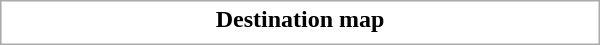<table class="collapsible collapsed" style="border:1px #aaa solid; width:25em; margin:0.2em auto">
<tr>
<th>Destination map</th>
</tr>
<tr>
<td></td>
</tr>
</table>
